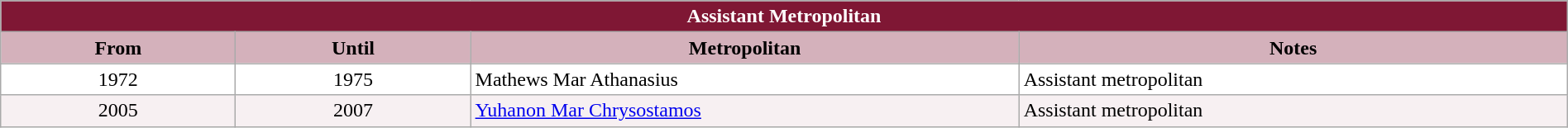<table class="wikitable" style="width: 100%;">
<tr>
<th colspan="4" style="background-color: #7F1734; color: white;">Assistant Metropolitan</th>
</tr>
<tr>
<th style="background-color: #D4B1BB; width: 15%;">From</th>
<th style="background-color: #D4B1BB; width: 15%;">Until</th>
<th style="background-color: #D4B1BB; width: 35%;">Metropolitan</th>
<th style="background-color: #D4B1BB; width: 35%;">Notes</th>
</tr>
<tr valign="top" style="background-color: white;">
<td style="text-align: center;">1972</td>
<td style="text-align: center;">1975</td>
<td>Mathews Mar Athanasius</td>
<td>Assistant metropolitan</td>
</tr>
<tr valign="top" style="background-color: #F7F0F2;">
<td style="text-align: center;">2005</td>
<td style="text-align: center;">2007</td>
<td><a href='#'>Yuhanon Mar Chrysostamos</a></td>
<td>Assistant metropolitan</td>
</tr>
</table>
